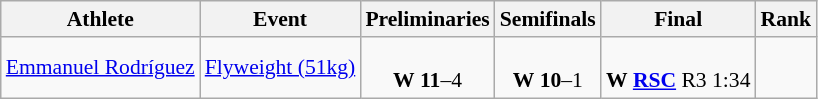<table class="wikitable" border="1" style="font-size:90%">
<tr>
<th>Athlete</th>
<th>Event</th>
<th>Preliminaries</th>
<th>Semifinals</th>
<th>Final</th>
<th>Rank</th>
</tr>
<tr>
<td><a href='#'>Emmanuel Rodríguez</a></td>
<td><a href='#'>Flyweight (51kg)</a></td>
<td align=center> <br> <strong>W</strong> <strong>11</strong>–4</td>
<td align=center> <br> <strong>W</strong> <strong>10</strong>–1</td>
<td align=center> <br> <strong>W</strong> <strong><a href='#'>RSC</a></strong> R3 1:34</td>
<td align=center></td>
</tr>
</table>
